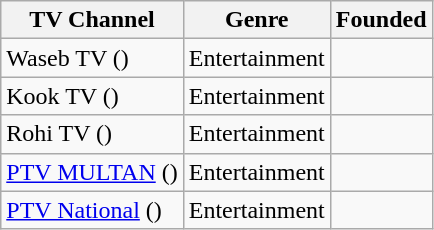<table class="wikitable">
<tr>
<th>TV Channel</th>
<th>Genre</th>
<th>Founded</th>
</tr>
<tr>
<td>Waseb TV ()</td>
<td>Entertainment</td>
<td></td>
</tr>
<tr>
<td>Kook TV ()</td>
<td>Entertainment</td>
<td></td>
</tr>
<tr>
<td>Rohi TV ()</td>
<td>Entertainment</td>
<td></td>
</tr>
<tr>
<td><a href='#'>PTV MULTAN</a> ()</td>
<td>Entertainment</td>
<td></td>
</tr>
<tr>
<td><a href='#'>PTV National</a> ()</td>
<td>Entertainment</td>
<td></td>
</tr>
</table>
